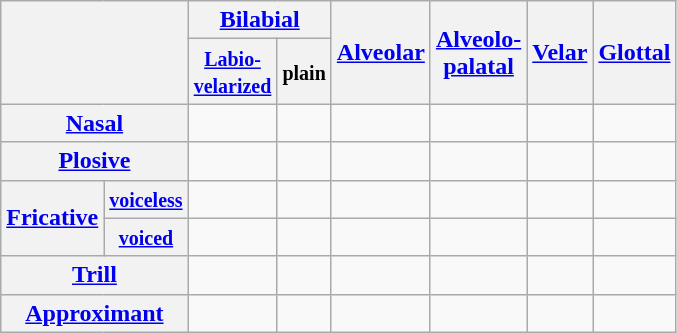<table class="wikitable" style=text-align:center>
<tr>
<th colspan="2" rowspan="2"></th>
<th colspan="2"><a href='#'>Bilabial</a></th>
<th rowspan="2"><a href='#'>Alveolar</a></th>
<th rowspan="2"><a href='#'>Alveolo-<br>palatal</a></th>
<th rowspan="2"><a href='#'>Velar</a></th>
<th rowspan="2"><a href='#'>Glottal</a></th>
</tr>
<tr>
<th><small><a href='#'>Labio-<br>velarized</a></small></th>
<th><small>plain</small></th>
</tr>
<tr>
<th colspan="2"><a href='#'>Nasal</a></th>
<td></td>
<td></td>
<td></td>
<td></td>
<td></td>
<td></td>
</tr>
<tr>
<th colspan="2"><a href='#'>Plosive</a></th>
<td></td>
<td></td>
<td></td>
<td></td>
<td></td>
<td></td>
</tr>
<tr>
<th rowspan="2"><a href='#'>Fricative</a></th>
<th><small><a href='#'>voiceless</a></small></th>
<td></td>
<td></td>
<td></td>
<td></td>
<td></td>
<td></td>
</tr>
<tr>
<th><small><a href='#'>voiced</a></small></th>
<td></td>
<td></td>
<td></td>
<td></td>
<td></td>
<td></td>
</tr>
<tr>
<th colspan=2><a href='#'>Trill</a></th>
<td></td>
<td></td>
<td></td>
<td></td>
<td></td>
<td></td>
</tr>
<tr>
<th colspan="2"><a href='#'>Approximant</a></th>
<td></td>
<td></td>
<td></td>
<td></td>
<td></td>
<td></td>
</tr>
</table>
